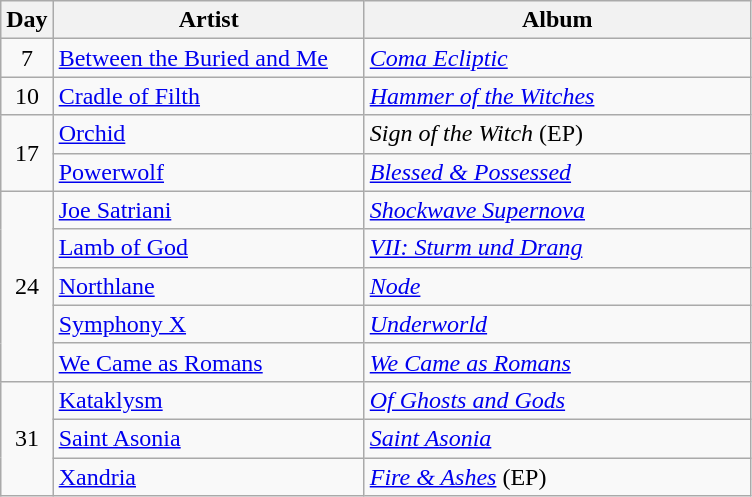<table class="wikitable">
<tr>
<th style="width:20px;">Day</th>
<th style="width:200px;">Artist</th>
<th style="width:250px;">Album</th>
</tr>
<tr>
<td style="text-align:center;">7</td>
<td><a href='#'>Between the Buried and Me</a></td>
<td><em><a href='#'>Coma Ecliptic</a></em></td>
</tr>
<tr>
<td style="text-align:center;">10</td>
<td><a href='#'>Cradle of Filth</a></td>
<td><em><a href='#'>Hammer of the Witches</a></em></td>
</tr>
<tr>
<td rowspan="2" style="text-align:center;">17</td>
<td><a href='#'>Orchid</a></td>
<td><em>Sign of the Witch</em> (EP)</td>
</tr>
<tr>
<td><a href='#'>Powerwolf</a></td>
<td><em><a href='#'>Blessed & Possessed</a></em></td>
</tr>
<tr>
<td rowspan="5" style="text-align:center;">24</td>
<td><a href='#'>Joe Satriani</a></td>
<td><em><a href='#'>Shockwave Supernova</a></em></td>
</tr>
<tr>
<td><a href='#'>Lamb of God</a></td>
<td><em><a href='#'>VII: Sturm und Drang</a></em></td>
</tr>
<tr>
<td><a href='#'>Northlane</a></td>
<td><em><a href='#'>Node</a></em></td>
</tr>
<tr>
<td><a href='#'>Symphony X</a></td>
<td><em><a href='#'>Underworld</a></em></td>
</tr>
<tr>
<td><a href='#'>We Came as Romans</a></td>
<td><em><a href='#'>We Came as Romans</a></em></td>
</tr>
<tr>
<td style="text-align:center;" rowspan="3">31</td>
<td><a href='#'>Kataklysm</a></td>
<td><em><a href='#'>Of Ghosts and Gods</a></em></td>
</tr>
<tr>
<td><a href='#'>Saint Asonia</a></td>
<td><em><a href='#'>Saint Asonia</a></em></td>
</tr>
<tr>
<td><a href='#'>Xandria</a></td>
<td><em><a href='#'>Fire & Ashes</a></em> (EP)</td>
</tr>
</table>
